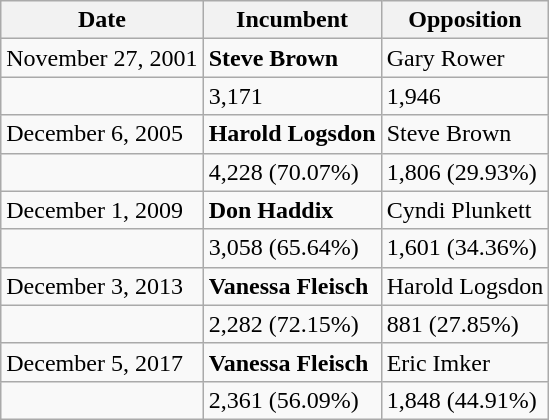<table class="wikitable">
<tr>
<th>Date</th>
<th>Incumbent</th>
<th>Opposition</th>
</tr>
<tr>
<td>November 27, 2001</td>
<td><strong>Steve Brown</strong></td>
<td>Gary Rower</td>
</tr>
<tr>
<td> </td>
<td>3,171</td>
<td>1,946</td>
</tr>
<tr>
<td>December 6, 2005</td>
<td><strong>Harold Logsdon</strong></td>
<td>Steve Brown</td>
</tr>
<tr>
<td> </td>
<td>4,228 (70.07%)</td>
<td>1,806 (29.93%)</td>
</tr>
<tr>
<td>December 1, 2009</td>
<td><strong>Don Haddix</strong></td>
<td>Cyndi Plunkett</td>
</tr>
<tr>
<td> </td>
<td>3,058 (65.64%)</td>
<td>1,601 (34.36%)</td>
</tr>
<tr>
<td>December 3, 2013</td>
<td><strong>Vanessa Fleisch</strong></td>
<td>Harold Logsdon</td>
</tr>
<tr>
<td> </td>
<td>2,282 (72.15%)</td>
<td>881 (27.85%)</td>
</tr>
<tr>
<td>December 5, 2017</td>
<td><strong>Vanessa Fleisch</strong></td>
<td>Eric Imker</td>
</tr>
<tr>
<td> </td>
<td>2,361 (56.09%)</td>
<td>1,848 (44.91%)</td>
</tr>
</table>
